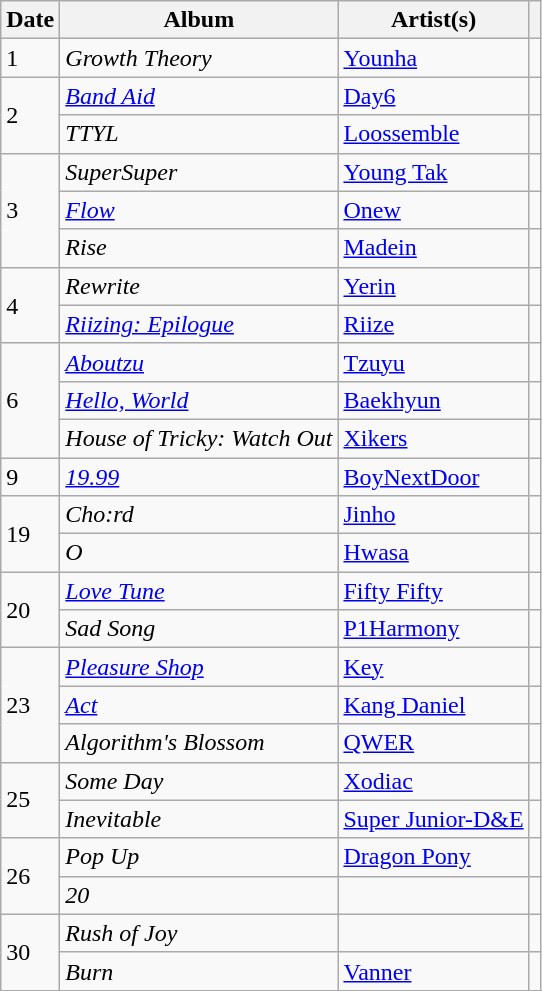<table class="wikitable">
<tr>
<th>Date</th>
<th>Album</th>
<th>Artist(s)</th>
<th></th>
</tr>
<tr>
<td>1</td>
<td><em>Growth Theory</em></td>
<td><a href='#'>Younha</a></td>
<td></td>
</tr>
<tr>
<td rowspan="2">2</td>
<td><em><a href='#'>Band Aid</a></em></td>
<td><a href='#'>Day6</a></td>
<td></td>
</tr>
<tr>
<td><em>TTYL</em></td>
<td><a href='#'>Loossemble</a></td>
<td></td>
</tr>
<tr>
<td rowspan="3">3</td>
<td><em>SuperSuper</em></td>
<td><a href='#'>Young Tak</a></td>
<td></td>
</tr>
<tr>
<td><em><a href='#'>Flow</a></em></td>
<td><a href='#'>Onew</a></td>
<td></td>
</tr>
<tr>
<td><em>Rise</em></td>
<td><a href='#'>Madein</a></td>
<td></td>
</tr>
<tr>
<td rowspan="2">4</td>
<td><em>Rewrite</em></td>
<td><a href='#'>Yerin</a></td>
<td></td>
</tr>
<tr>
<td><em><a href='#'>Riizing: Epilogue</a></em></td>
<td><a href='#'>Riize</a></td>
<td></td>
</tr>
<tr>
<td rowspan="3">6</td>
<td><em><a href='#'>Aboutzu</a></em></td>
<td><a href='#'>Tzuyu</a></td>
<td></td>
</tr>
<tr>
<td><em><a href='#'>Hello, World</a></em></td>
<td><a href='#'>Baekhyun</a></td>
<td></td>
</tr>
<tr>
<td><em>House of Tricky: Watch Out</em></td>
<td><a href='#'>Xikers</a></td>
<td></td>
</tr>
<tr>
<td>9</td>
<td><em><a href='#'>19.99</a></em></td>
<td><a href='#'>BoyNextDoor</a></td>
<td></td>
</tr>
<tr>
<td rowspan="2">19</td>
<td><em>Cho:rd</em></td>
<td><a href='#'>Jinho</a></td>
<td></td>
</tr>
<tr>
<td><em>O</em></td>
<td><a href='#'>Hwasa</a></td>
<td></td>
</tr>
<tr>
<td rowspan="2">20</td>
<td><em><a href='#'>Love Tune</a></em></td>
<td><a href='#'>Fifty Fifty</a></td>
<td></td>
</tr>
<tr>
<td><em>Sad Song</em></td>
<td><a href='#'>P1Harmony</a></td>
<td></td>
</tr>
<tr>
<td rowspan="3">23</td>
<td><em><a href='#'>Pleasure Shop</a></em></td>
<td><a href='#'>Key</a></td>
<td></td>
</tr>
<tr>
<td><em><a href='#'>Act</a></em></td>
<td><a href='#'>Kang Daniel</a></td>
<td></td>
</tr>
<tr>
<td><em>Algorithm's Blossom</em></td>
<td><a href='#'>QWER</a></td>
<td></td>
</tr>
<tr>
<td rowspan="2">25</td>
<td><em>Some Day</em></td>
<td><a href='#'>Xodiac</a></td>
<td></td>
</tr>
<tr>
<td><em>Inevitable</em></td>
<td><a href='#'>Super Junior-D&E</a></td>
<td></td>
</tr>
<tr>
<td rowspan="2">26</td>
<td><em>Pop Up</em></td>
<td><a href='#'>Dragon Pony</a></td>
<td></td>
</tr>
<tr>
<td><em>20</em></td>
<td></td>
<td></td>
</tr>
<tr>
<td rowspan="2">30</td>
<td><em>Rush of Joy</em></td>
<td></td>
<td></td>
</tr>
<tr>
<td><em>Burn</em></td>
<td><a href='#'>Vanner</a></td>
<td></td>
</tr>
<tr>
</tr>
</table>
